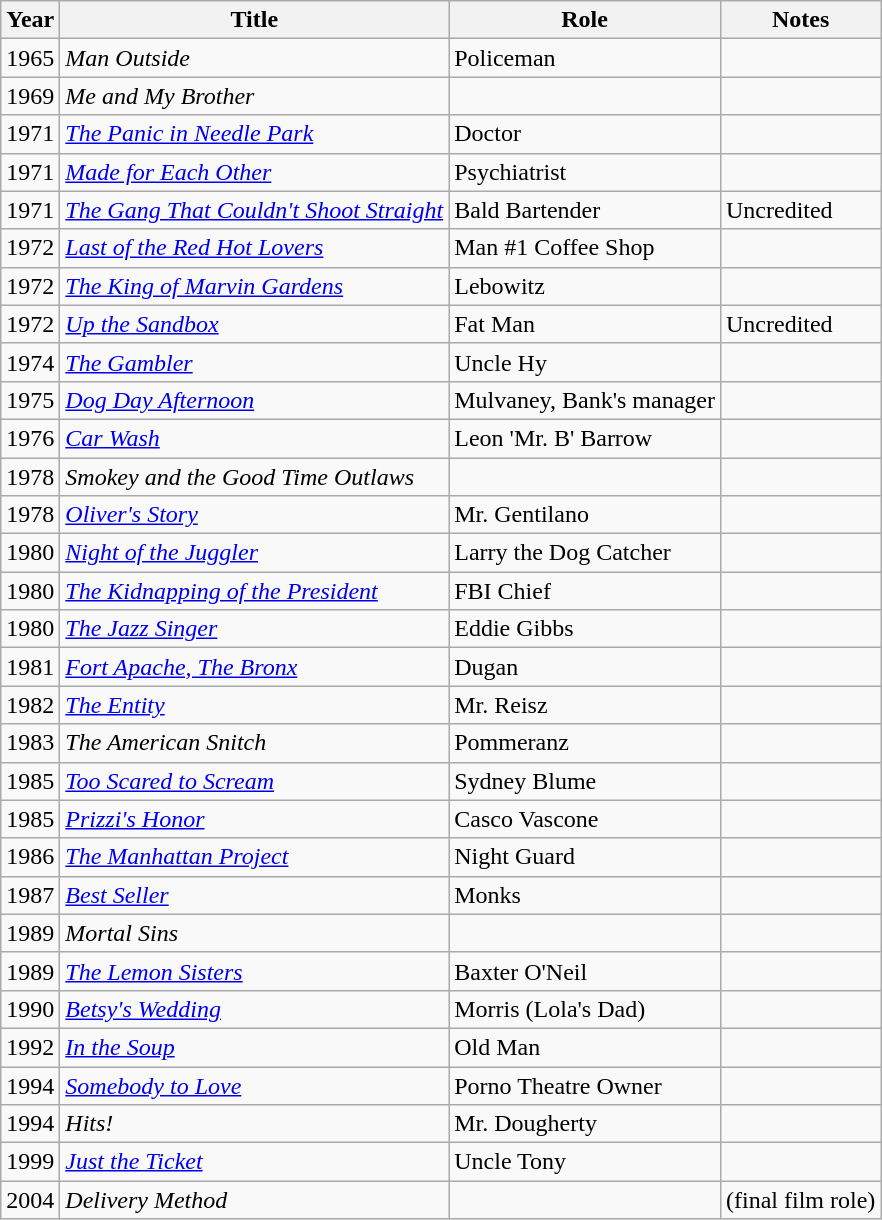<table class="wikitable sortable">
<tr>
<th>Year</th>
<th>Title</th>
<th>Role</th>
<th class="unsortable">Notes</th>
</tr>
<tr>
<td>1965</td>
<td><em>Man Outside</em></td>
<td>Policeman</td>
<td></td>
</tr>
<tr>
<td>1969</td>
<td><em>Me and My Brother</em></td>
<td></td>
<td></td>
</tr>
<tr>
<td>1971</td>
<td><em><a href='#'>The Panic in Needle Park</a></em></td>
<td>Doctor</td>
<td></td>
</tr>
<tr>
<td>1971</td>
<td><em><a href='#'>Made for Each Other</a></em></td>
<td>Psychiatrist</td>
<td></td>
</tr>
<tr>
<td>1971</td>
<td><em><a href='#'>The Gang That Couldn't Shoot Straight</a></em></td>
<td>Bald Bartender</td>
<td>Uncredited</td>
</tr>
<tr>
<td>1972</td>
<td><em><a href='#'>Last of the Red Hot Lovers</a></em></td>
<td>Man #1 Coffee Shop</td>
<td></td>
</tr>
<tr>
<td>1972</td>
<td><em><a href='#'>The King of Marvin Gardens</a></em></td>
<td>Lebowitz</td>
<td></td>
</tr>
<tr>
<td>1972</td>
<td><em><a href='#'>Up the Sandbox</a></em></td>
<td>Fat Man</td>
<td>Uncredited</td>
</tr>
<tr>
<td>1974</td>
<td><em><a href='#'>The Gambler</a></em></td>
<td>Uncle Hy</td>
<td></td>
</tr>
<tr>
<td>1975</td>
<td><em><a href='#'>Dog Day Afternoon</a></em></td>
<td>Mulvaney, Bank's manager</td>
<td></td>
</tr>
<tr>
<td>1976</td>
<td><em><a href='#'>Car Wash</a></em></td>
<td>Leon 'Mr. B' Barrow</td>
<td></td>
</tr>
<tr>
<td>1978</td>
<td><em>Smokey and the Good Time Outlaws</em></td>
<td></td>
<td></td>
</tr>
<tr>
<td>1978</td>
<td><em><a href='#'>Oliver's Story</a></em></td>
<td>Mr. Gentilano</td>
<td></td>
</tr>
<tr>
<td>1980</td>
<td><em><a href='#'>Night of the Juggler</a></em></td>
<td>Larry the Dog Catcher</td>
<td></td>
</tr>
<tr>
<td>1980</td>
<td><em><a href='#'>The Kidnapping of the President</a></em></td>
<td>FBI Chief</td>
<td></td>
</tr>
<tr>
<td>1980</td>
<td><em><a href='#'>The Jazz Singer</a></em></td>
<td>Eddie Gibbs</td>
<td></td>
</tr>
<tr>
<td>1981</td>
<td><em><a href='#'>Fort Apache, The Bronx</a></em></td>
<td>Dugan</td>
<td></td>
</tr>
<tr>
<td>1982</td>
<td><em><a href='#'>The Entity</a></em></td>
<td>Mr. Reisz</td>
<td></td>
</tr>
<tr>
<td>1983</td>
<td><em>The American Snitch</em></td>
<td>Pommeranz</td>
<td></td>
</tr>
<tr>
<td>1985</td>
<td><em><a href='#'>Too Scared to Scream</a></em></td>
<td>Sydney Blume</td>
<td></td>
</tr>
<tr>
<td>1985</td>
<td><em><a href='#'>Prizzi's Honor</a></em></td>
<td>Casco Vascone</td>
<td></td>
</tr>
<tr>
<td>1986</td>
<td><em><a href='#'>The Manhattan Project</a></em></td>
<td>Night Guard</td>
<td></td>
</tr>
<tr>
<td>1987</td>
<td><em><a href='#'>Best Seller</a></em></td>
<td>Monks</td>
<td></td>
</tr>
<tr>
<td>1989</td>
<td><em>Mortal Sins</em></td>
<td></td>
<td></td>
</tr>
<tr>
<td>1989</td>
<td><em><a href='#'>The Lemon Sisters</a></em></td>
<td>Baxter O'Neil</td>
<td></td>
</tr>
<tr>
<td>1990</td>
<td><em><a href='#'>Betsy's Wedding</a></em></td>
<td>Morris (Lola's Dad)</td>
<td></td>
</tr>
<tr>
<td>1992</td>
<td><em><a href='#'>In the Soup</a></em></td>
<td>Old Man</td>
<td></td>
</tr>
<tr>
<td>1994</td>
<td><em><a href='#'>Somebody to Love</a></em></td>
<td>Porno Theatre Owner</td>
<td></td>
</tr>
<tr>
<td>1994</td>
<td><em>Hits!</em></td>
<td>Mr. Dougherty</td>
<td></td>
</tr>
<tr>
<td>1999</td>
<td><em><a href='#'>Just the Ticket</a></em></td>
<td>Uncle Tony</td>
<td></td>
</tr>
<tr>
<td>2004</td>
<td><em>Delivery Method</em></td>
<td></td>
<td>(final film role)</td>
</tr>
</table>
